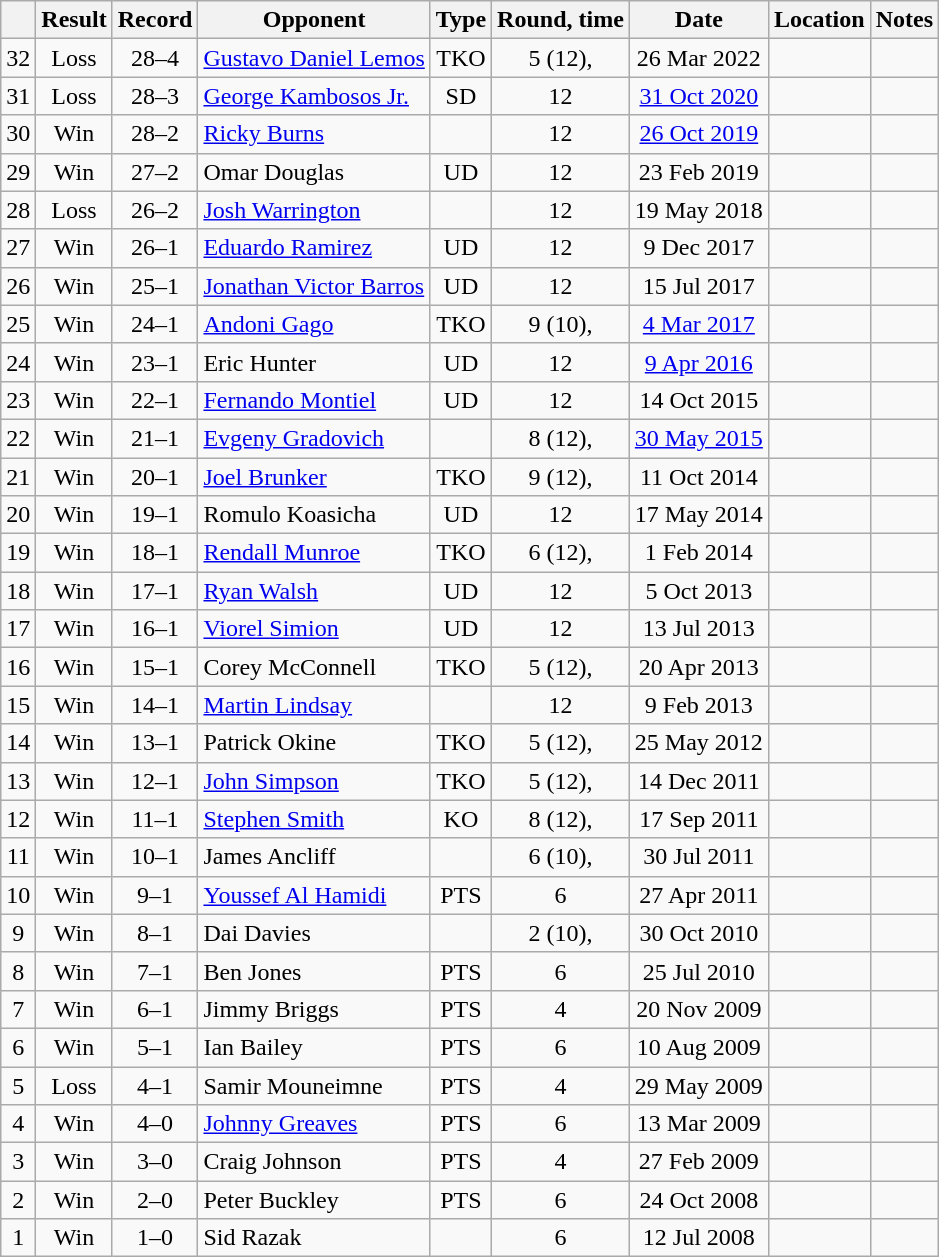<table class="wikitable" style="text-align:center">
<tr>
<th></th>
<th>Result</th>
<th>Record</th>
<th>Opponent</th>
<th>Type</th>
<th>Round, time</th>
<th>Date</th>
<th>Location</th>
<th>Notes</th>
</tr>
<tr>
<td>32</td>
<td>Loss</td>
<td>28–4</td>
<td style="text-align:left;"><a href='#'>Gustavo Daniel Lemos</a></td>
<td>TKO</td>
<td>5 (12), </td>
<td>26 Mar 2022</td>
<td style="text-align:left;"></td>
<td></td>
</tr>
<tr>
<td>31</td>
<td>Loss</td>
<td>28–3</td>
<td style="text-align:left;"><a href='#'>George Kambosos Jr.</a></td>
<td>SD</td>
<td>12</td>
<td><a href='#'>31 Oct 2020</a></td>
<td style="text-align:left;"></td>
<td></td>
</tr>
<tr>
<td>30</td>
<td>Win</td>
<td>28–2</td>
<td style="text-align:left;"><a href='#'>Ricky Burns</a></td>
<td></td>
<td>12</td>
<td><a href='#'>26 Oct 2019</a></td>
<td style="text-align:left;"></td>
<td></td>
</tr>
<tr>
<td>29</td>
<td>Win</td>
<td>27–2</td>
<td style="text-align:left;">Omar Douglas</td>
<td>UD</td>
<td>12</td>
<td>23 Feb 2019</td>
<td style="text-align:left;"></td>
<td></td>
</tr>
<tr>
<td>28</td>
<td>Loss</td>
<td>26–2</td>
<td style="text-align:left;"><a href='#'>Josh Warrington</a></td>
<td></td>
<td>12</td>
<td>19 May 2018</td>
<td style="text-align:left;"></td>
<td style="text-align:left;"></td>
</tr>
<tr>
<td>27</td>
<td>Win</td>
<td>26–1</td>
<td style="text-align:left;"><a href='#'>Eduardo Ramirez</a></td>
<td>UD</td>
<td>12</td>
<td>9 Dec 2017</td>
<td style="text-align:left;"></td>
<td style="text-align:left;"></td>
</tr>
<tr>
<td>26</td>
<td>Win</td>
<td>25–1</td>
<td style="text-align:left;"><a href='#'>Jonathan Victor Barros</a></td>
<td>UD</td>
<td>12</td>
<td>15 Jul 2017</td>
<td style="text-align:left;"></td>
<td style="text-align:left;"></td>
</tr>
<tr>
<td>25</td>
<td>Win</td>
<td>24–1</td>
<td style="text-align:left;"><a href='#'>Andoni Gago</a></td>
<td>TKO</td>
<td>9 (10), </td>
<td><a href='#'>4 Mar 2017</a></td>
<td style="text-align:left;"></td>
<td></td>
</tr>
<tr>
<td>24</td>
<td>Win</td>
<td>23–1</td>
<td style="text-align:left;">Eric Hunter</td>
<td>UD</td>
<td>12</td>
<td><a href='#'>9 Apr 2016</a></td>
<td style="text-align:left;"></td>
<td style="text-align:left;"></td>
</tr>
<tr>
<td>23</td>
<td>Win</td>
<td>22–1</td>
<td style="text-align:left;"><a href='#'>Fernando Montiel</a></td>
<td>UD</td>
<td>12</td>
<td>14 Oct 2015</td>
<td style="text-align:left;"></td>
<td style="text-align:left;"></td>
</tr>
<tr>
<td>22</td>
<td>Win</td>
<td>21–1</td>
<td style="text-align:left;"><a href='#'>Evgeny Gradovich</a></td>
<td></td>
<td>8 (12), </td>
<td><a href='#'>30 May 2015</a></td>
<td style="text-align:left;"></td>
<td style="text-align:left;"></td>
</tr>
<tr>
<td>21</td>
<td>Win</td>
<td>20–1</td>
<td style="text-align:left;"><a href='#'>Joel Brunker</a></td>
<td>TKO</td>
<td>9 (12), </td>
<td>11 Oct 2014</td>
<td style="text-align:left;"></td>
<td></td>
</tr>
<tr>
<td>20</td>
<td>Win</td>
<td>19–1</td>
<td style="text-align:left;">Romulo Koasicha</td>
<td>UD</td>
<td>12</td>
<td>17 May 2014</td>
<td style="text-align:left;"></td>
<td style="text-align:left;"></td>
</tr>
<tr>
<td>19</td>
<td>Win</td>
<td>18–1</td>
<td style="text-align:left;"><a href='#'>Rendall Munroe</a></td>
<td>TKO</td>
<td>6 (12), </td>
<td>1 Feb 2014</td>
<td style="text-align:left;"></td>
<td style="text-align:left;"></td>
</tr>
<tr>
<td>18</td>
<td>Win</td>
<td>17–1</td>
<td style="text-align:left;"><a href='#'>Ryan Walsh</a></td>
<td>UD</td>
<td>12</td>
<td>5 Oct 2013</td>
<td style="text-align:left;"></td>
<td style="text-align:left;"></td>
</tr>
<tr>
<td>17</td>
<td>Win</td>
<td>16–1</td>
<td style="text-align:left;"><a href='#'>Viorel Simion</a></td>
<td>UD</td>
<td>12</td>
<td>13 Jul 2013</td>
<td style="text-align:left;"></td>
<td style="text-align:left;"></td>
</tr>
<tr>
<td>16</td>
<td>Win</td>
<td>15–1</td>
<td style="text-align:left;">Corey McConnell</td>
<td>TKO</td>
<td>5 (12), </td>
<td>20 Apr 2013</td>
<td style="text-align:left;"></td>
<td style="text-align:left;"></td>
</tr>
<tr>
<td>15</td>
<td>Win</td>
<td>14–1</td>
<td style="text-align:left;"><a href='#'>Martin Lindsay</a></td>
<td></td>
<td>12</td>
<td>9 Feb 2013</td>
<td style="text-align:left;"></td>
<td style="text-align:left;"></td>
</tr>
<tr>
<td>14</td>
<td>Win</td>
<td>13–1</td>
<td style="text-align:left;">Patrick Okine</td>
<td>TKO</td>
<td>5 (12), </td>
<td>25 May 2012</td>
<td style="text-align:left;"></td>
<td style="text-align:left;"></td>
</tr>
<tr>
<td>13</td>
<td>Win</td>
<td>12–1</td>
<td style="text-align:left;"><a href='#'>John Simpson</a></td>
<td>TKO</td>
<td>5 (12), </td>
<td>14 Dec 2011</td>
<td style="text-align:left;"></td>
<td style="text-align:left;"></td>
</tr>
<tr>
<td>12</td>
<td>Win</td>
<td>11–1</td>
<td style="text-align:left;"><a href='#'>Stephen Smith</a></td>
<td>KO</td>
<td>8 (12), </td>
<td>17 Sep 2011</td>
<td style="text-align:left;"></td>
<td style="text-align:left;"></td>
</tr>
<tr>
<td>11</td>
<td>Win</td>
<td>10–1</td>
<td style="text-align:left;">James Ancliff</td>
<td></td>
<td>6 (10), </td>
<td>30 Jul 2011</td>
<td style="text-align:left;"></td>
<td style="text-align:left;"></td>
</tr>
<tr>
<td>10</td>
<td>Win</td>
<td>9–1</td>
<td style="text-align:left;"><a href='#'>Youssef Al Hamidi</a></td>
<td>PTS</td>
<td>6</td>
<td>27 Apr 2011</td>
<td style="text-align:left;"></td>
<td></td>
</tr>
<tr>
<td>9</td>
<td>Win</td>
<td>8–1</td>
<td style="text-align:left;">Dai Davies</td>
<td></td>
<td>2 (10), </td>
<td>30 Oct 2010</td>
<td style="text-align:left;"></td>
<td style="text-align:left;"></td>
</tr>
<tr>
<td>8</td>
<td>Win</td>
<td>7–1</td>
<td style="text-align:left;">Ben Jones</td>
<td>PTS</td>
<td>6</td>
<td>25 Jul 2010</td>
<td style="text-align:left;"></td>
<td></td>
</tr>
<tr>
<td>7</td>
<td>Win</td>
<td>6–1</td>
<td style="text-align:left;">Jimmy Briggs</td>
<td>PTS</td>
<td>4</td>
<td>20 Nov 2009</td>
<td style="text-align:left;"></td>
<td></td>
</tr>
<tr>
<td>6</td>
<td>Win</td>
<td>5–1</td>
<td style="text-align:left;">Ian Bailey</td>
<td>PTS</td>
<td>6</td>
<td>10 Aug 2009</td>
<td style="text-align:left;"></td>
<td></td>
</tr>
<tr>
<td>5</td>
<td>Loss</td>
<td>4–1</td>
<td style="text-align:left;">Samir Mouneimne</td>
<td>PTS</td>
<td>4</td>
<td>29 May 2009</td>
<td style="text-align:left;"></td>
<td></td>
</tr>
<tr>
<td>4</td>
<td>Win</td>
<td>4–0</td>
<td style="text-align:left;"><a href='#'>Johnny Greaves</a></td>
<td>PTS</td>
<td>6</td>
<td>13 Mar 2009</td>
<td style="text-align:left;"></td>
<td></td>
</tr>
<tr>
<td>3</td>
<td>Win</td>
<td>3–0</td>
<td style="text-align:left;">Craig Johnson</td>
<td>PTS</td>
<td>4</td>
<td>27 Feb 2009</td>
<td style="text-align:left;"></td>
<td></td>
</tr>
<tr>
<td>2</td>
<td>Win</td>
<td>2–0</td>
<td style="text-align:left;">Peter Buckley</td>
<td>PTS</td>
<td>6</td>
<td>24 Oct 2008</td>
<td style="text-align:left;"></td>
<td></td>
</tr>
<tr>
<td>1</td>
<td>Win</td>
<td>1–0</td>
<td style="text-align:left;">Sid Razak</td>
<td></td>
<td>6</td>
<td>12 Jul 2008</td>
<td style="text-align:left;"></td>
<td></td>
</tr>
</table>
